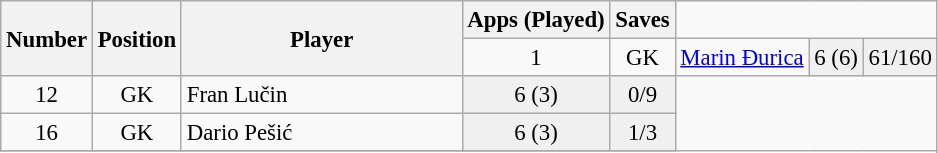<table class="wikitable sortable" style="font-size: 95%; text-align: center;">
<tr>
<th width=40 rowspan="2" align="center"><strong>Number</strong></th>
<th width=40 rowspan="2" align="center"><strong>Position</strong></th>
<th width=180 rowspan="2" align="center"><strong>Player</strong></th>
<th>Apps (Played)</th>
<th>Saves</th>
</tr>
<tr>
<td>1</td>
<td>GK</td>
<td style="text-align:left;"> <a href='#'>Marin Đurica</a></td>
<td style="background: #F0F0F0">6 (6)</td>
<td style="background: #F0F0F0">61/160</td>
</tr>
<tr>
<td>12</td>
<td>GK</td>
<td style="text-align:left;"> Fran Lučin</td>
<td style="background: #F0F0F0">6 (3)</td>
<td style="background: #F0F0F0">0/9</td>
</tr>
<tr>
<td>16</td>
<td>GK</td>
<td style="text-align:left;"> Dario Pešić</td>
<td style="background: #F0F0F0">6 (3)</td>
<td style="background: #F0F0F0">1/3</td>
</tr>
<tr>
</tr>
</table>
